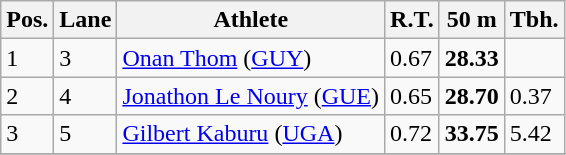<table class="wikitable">
<tr>
<th>Pos.</th>
<th>Lane</th>
<th>Athlete</th>
<th>R.T.</th>
<th>50 m</th>
<th>Tbh.</th>
</tr>
<tr>
<td>1</td>
<td>3</td>
<td> <a href='#'>Onan Thom</a> (<a href='#'>GUY</a>)</td>
<td>0.67</td>
<td><strong>28.33</strong></td>
<td> </td>
</tr>
<tr>
<td>2</td>
<td>4</td>
<td> <a href='#'>Jonathon Le Noury</a> (<a href='#'>GUE</a>)</td>
<td>0.65</td>
<td><strong>28.70</strong></td>
<td>0.37</td>
</tr>
<tr>
<td>3</td>
<td>5</td>
<td> <a href='#'>Gilbert Kaburu</a> (<a href='#'>UGA</a>)</td>
<td>0.72</td>
<td><strong>33.75</strong></td>
<td>5.42</td>
</tr>
<tr>
</tr>
</table>
